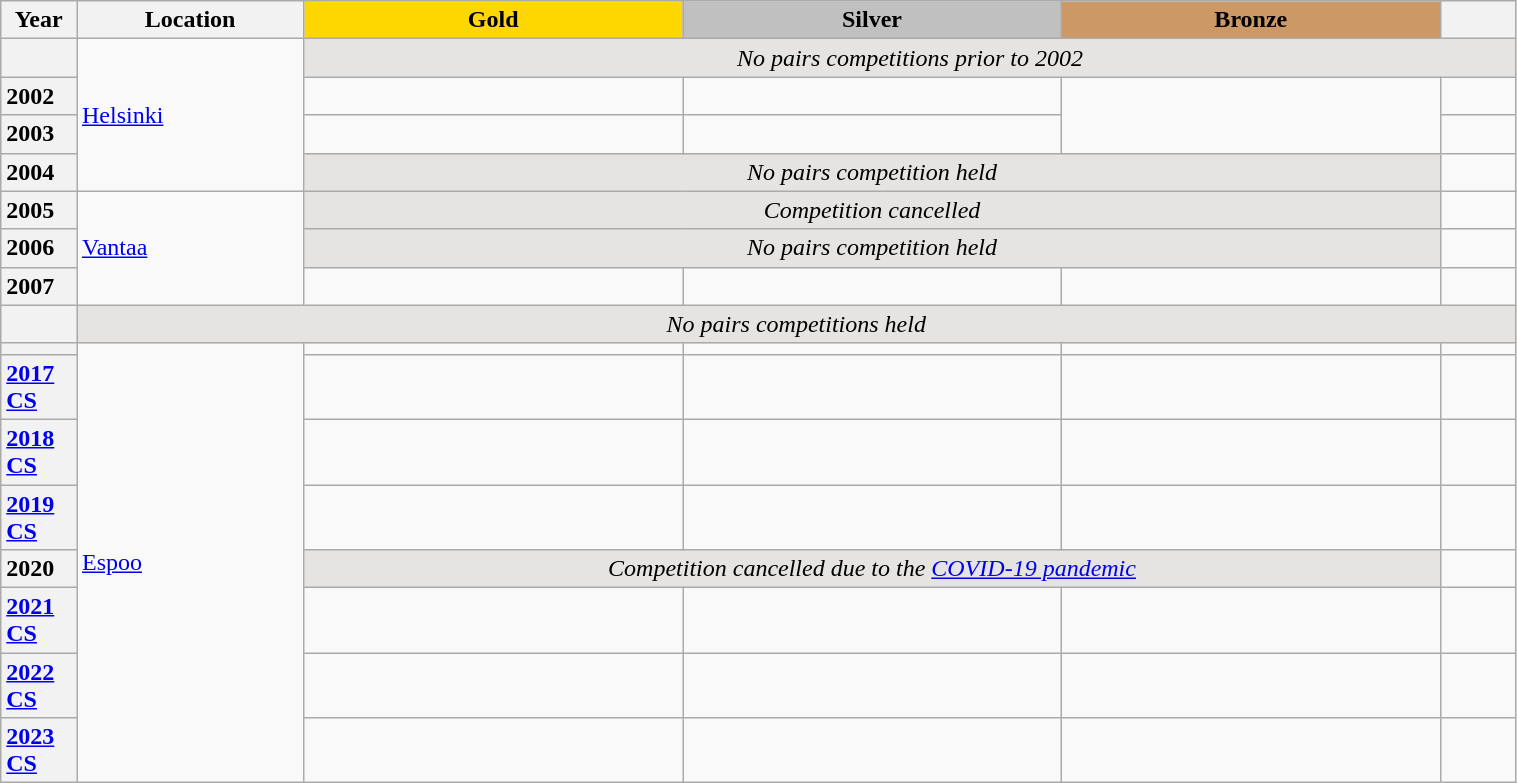<table class="wikitable unsortable" style="text-align:left; width:80%">
<tr>
<th scope="col" style="text-align:center; width:5%">Year</th>
<th scope="col" style="text-align:center; width:15%">Location</th>
<th scope="col" style="text-align:center; width:25%; background:gold">Gold</th>
<th scope="col" style="text-align:center; width:25%; background:silver">Silver</th>
<th scope="col" style="text-align:center; width:25%; background:#c96">Bronze</th>
<th scope="col" style="text-align:center; width:5%"></th>
</tr>
<tr>
<th scope="row" style="text-align:left"></th>
<td rowspan="4"><a href='#'>Helsinki</a></td>
<td colspan="4" bgcolor="e5e4e2" align="center"><em>No pairs competitions prior to 2002</em></td>
</tr>
<tr>
<th scope="row" style="text-align:left">2002</th>
<td></td>
<td></td>
<td rowspan="2"></td>
<td></td>
</tr>
<tr>
<th scope="row" style="text-align:left">2003</th>
<td></td>
<td></td>
<td></td>
</tr>
<tr>
<th scope="row" style="text-align:left">2004</th>
<td colspan="3" bgcolor="e5e4e2" align="center"><em>No pairs competition held</em></td>
<td></td>
</tr>
<tr>
<th scope="row" style="text-align:left">2005</th>
<td rowspan="3"><a href='#'>Vantaa</a></td>
<td colspan="3" bgcolor="e5e4e2" align="center"><em>Competition cancelled</em></td>
<td></td>
</tr>
<tr>
<th scope="row" style="text-align:left">2006</th>
<td colspan="3" bgcolor="e5e4e2" align="center"><em>No pairs competition held</em></td>
<td></td>
</tr>
<tr>
<th scope="row" style="text-align:left">2007</th>
<td></td>
<td></td>
<td></td>
<td></td>
</tr>
<tr>
<th scope="row" style="text-align:left"></th>
<td colspan="5" bgcolor="e5e4e2" align="center"><em>No pairs competitions held</em></td>
</tr>
<tr>
<th scope="row" style="text-align:left"></th>
<td rowspan="8"><a href='#'>Espoo</a></td>
<td></td>
<td></td>
<td></td>
<td></td>
</tr>
<tr>
<th scope="row" style="text-align:left"><a href='#'>2017 CS</a></th>
<td></td>
<td></td>
<td></td>
<td></td>
</tr>
<tr>
<th scope="row" style="text-align:left"><a href='#'>2018 CS</a></th>
<td></td>
<td></td>
<td></td>
<td></td>
</tr>
<tr>
<th scope="row" style="text-align:left"><a href='#'>2019 CS</a></th>
<td></td>
<td></td>
<td></td>
<td></td>
</tr>
<tr>
<th scope="row" style="text-align:left">2020</th>
<td colspan="3" align="center" bgcolor="e5e4e2"><em>Competition cancelled due to the <a href='#'>COVID-19 pandemic</a></em></td>
<td></td>
</tr>
<tr>
<th scope="row" style="text-align:left"><a href='#'>2021 CS</a></th>
<td></td>
<td></td>
<td></td>
<td></td>
</tr>
<tr>
<th scope="row" style="text-align:left"><a href='#'>2022 CS</a></th>
<td></td>
<td></td>
<td></td>
<td></td>
</tr>
<tr>
<th scope="row" style="text-align:left"><a href='#'>2023 CS</a></th>
<td></td>
<td></td>
<td></td>
<td></td>
</tr>
</table>
